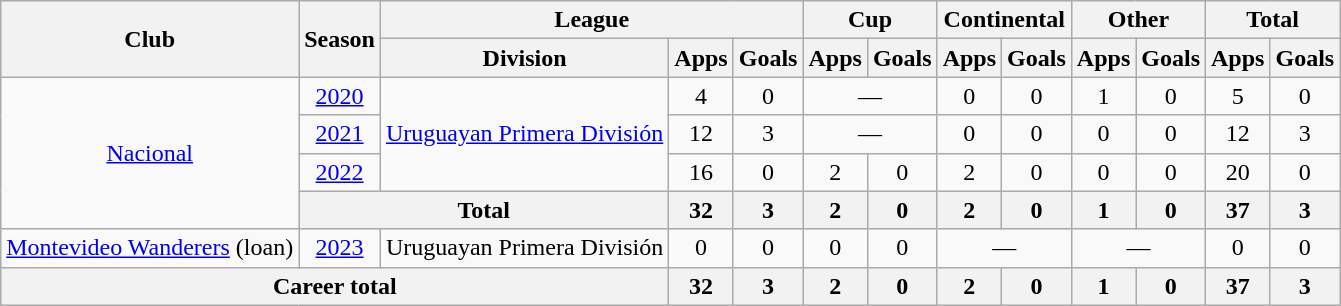<table class="wikitable" style="text-align: center">
<tr>
<th rowspan="2">Club</th>
<th rowspan="2">Season</th>
<th colspan="3">League</th>
<th colspan="2">Cup</th>
<th colspan="2">Continental</th>
<th colspan="2">Other</th>
<th colspan="2">Total</th>
</tr>
<tr>
<th>Division</th>
<th>Apps</th>
<th>Goals</th>
<th>Apps</th>
<th>Goals</th>
<th>Apps</th>
<th>Goals</th>
<th>Apps</th>
<th>Goals</th>
<th>Apps</th>
<th>Goals</th>
</tr>
<tr>
<td rowspan="4"><a href='#'>Nacional</a></td>
<td><a href='#'>2020</a></td>
<td rowspan="3"><a href='#'>Uruguayan Primera División</a></td>
<td>4</td>
<td>0</td>
<td colspan="2">—</td>
<td>0</td>
<td>0</td>
<td>1</td>
<td>0</td>
<td>5</td>
<td>0</td>
</tr>
<tr>
<td><a href='#'>2021</a></td>
<td>12</td>
<td>3</td>
<td colspan="2">—</td>
<td>0</td>
<td>0</td>
<td>0</td>
<td>0</td>
<td>12</td>
<td>3</td>
</tr>
<tr>
<td><a href='#'>2022</a></td>
<td>16</td>
<td>0</td>
<td>2</td>
<td>0</td>
<td>2</td>
<td>0</td>
<td>0</td>
<td>0</td>
<td>20</td>
<td>0</td>
</tr>
<tr>
<th colspan="2">Total</th>
<th>32</th>
<th>3</th>
<th>2</th>
<th>0</th>
<th>2</th>
<th>0</th>
<th>1</th>
<th>0</th>
<th>37</th>
<th>3</th>
</tr>
<tr>
<td><a href='#'>Montevideo Wanderers</a> (loan)</td>
<td><a href='#'>2023</a></td>
<td>Uruguayan Primera División</td>
<td>0</td>
<td>0</td>
<td>0</td>
<td>0</td>
<td colspan="2">—</td>
<td colspan="2">—</td>
<td>0</td>
<td>0</td>
</tr>
<tr>
<th colspan="3">Career total</th>
<th>32</th>
<th>3</th>
<th>2</th>
<th>0</th>
<th>2</th>
<th>0</th>
<th>1</th>
<th>0</th>
<th>37</th>
<th>3</th>
</tr>
</table>
